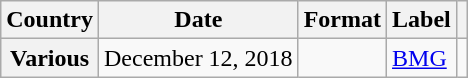<table class="wikitable plainrowheaders">
<tr>
<th scope="col">Country</th>
<th scope="col">Date</th>
<th scope="col">Format</th>
<th scope="col">Label</th>
<th scope="col"></th>
</tr>
<tr>
<th scope="row">Various</th>
<td>December 12, 2018</td>
<td></td>
<td><a href='#'>BMG</a></td>
<td></td>
</tr>
</table>
